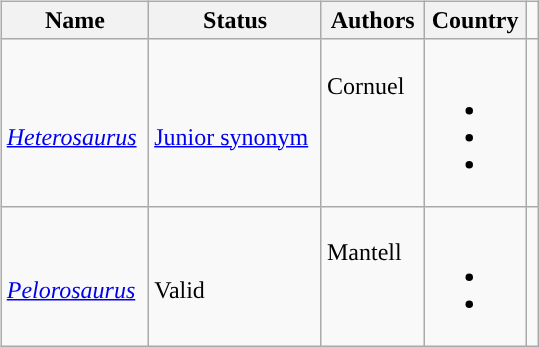<table border="0" style="background:transparent;" style="width: 100%;">
<tr>
<th width="90%"></th>
<th width="5%"></th>
<th width="5%"></th>
</tr>
<tr>
<td style="border:0px" valign="top"><br><table class="wikitable sortable" align="center" width="100%">
<tr>
<th>Name</th>
<th>Status</th>
<th colspan="2">Authors</th>
<th>Country</th>
</tr>
<tr>
<td><br><em><a href='#'>Heterosaurus</a></em></td>
<td><br><a href='#'>Junior synonym</a></td>
<td style="border-right:0px" valign="top"><br>Cornuel</td>
<td style="border-left:0px" valign="top"></td>
<td><br><ul><li></li><li></li><li></li></ul></td>
<td></td>
</tr>
<tr>
<td><br><em><a href='#'>Pelorosaurus</a></em></td>
<td><br>Valid</td>
<td style="border-right:0px" valign="top"><br>Mantell</td>
<td style="border-left:0px" valign="top"></td>
<td><br><ul><li></li><li></li></ul></td>
</tr>
</table>
</td>
<td style="border:0px" valign="top"></td>
<td style="border:0px" valign="top"><br><table border="0" style= height:"100%" align="right" style="background:transparent;">
<tr style="height:1px">
<td></td>
</tr>
<tr style="height:30px">
<td></td>
</tr>
</table>
</td>
</tr>
<tr>
</tr>
</table>
